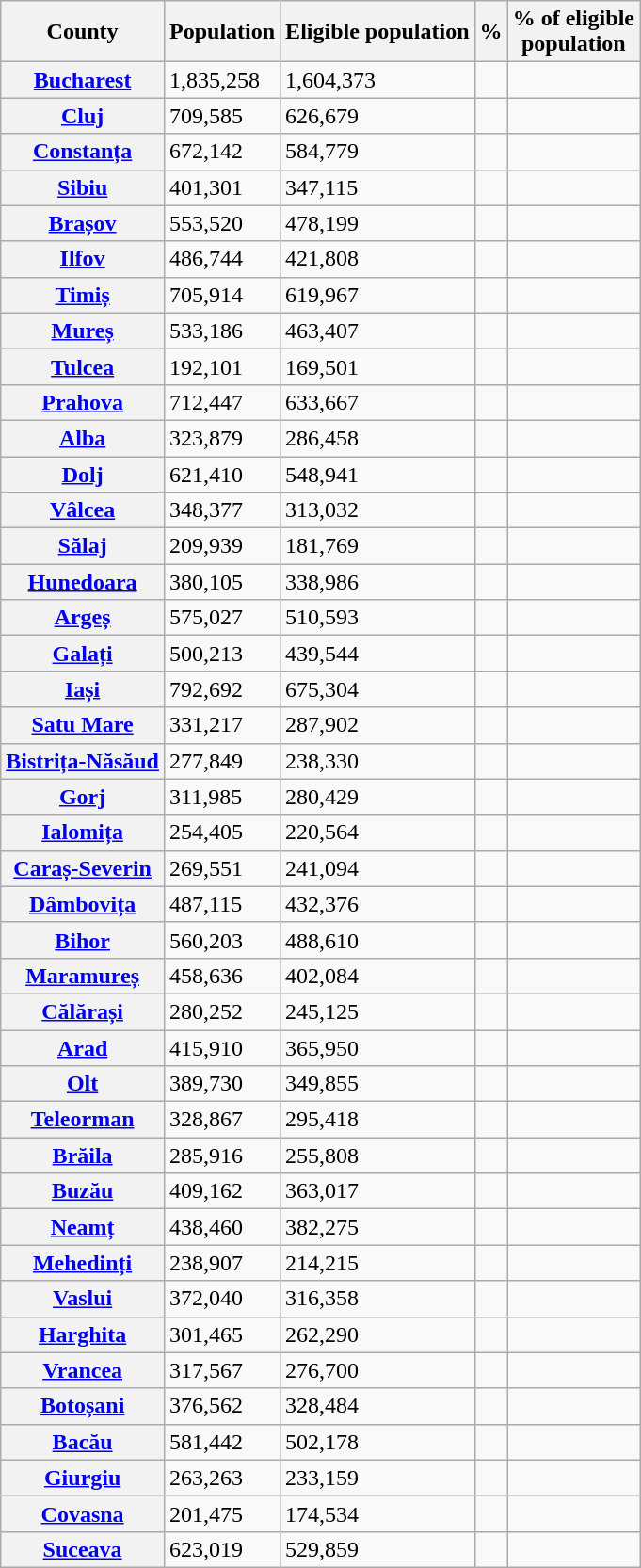<table class="wikitable sortable">
<tr>
<th>County</th>
<th>Population</th>
<th>Eligible population</th>
<th>%</th>
<th>% of eligible<br>population</th>
</tr>
<tr>
<th><a href='#'>Bucharest</a></th>
<td>1,835,258</td>
<td>1,604,373</td>
<td></td>
<td></td>
</tr>
<tr>
<th><a href='#'>Cluj</a></th>
<td>709,585</td>
<td>626,679</td>
<td></td>
<td></td>
</tr>
<tr>
<th><a href='#'>Constanța</a></th>
<td>672,142</td>
<td>584,779</td>
<td></td>
<td></td>
</tr>
<tr>
<th><a href='#'>Sibiu</a></th>
<td>401,301</td>
<td>347,115</td>
<td></td>
<td></td>
</tr>
<tr>
<th><a href='#'>Brașov</a></th>
<td>553,520</td>
<td>478,199</td>
<td></td>
<td></td>
</tr>
<tr>
<th><a href='#'>Ilfov</a></th>
<td>486,744</td>
<td>421,808</td>
<td></td>
<td></td>
</tr>
<tr>
<th><a href='#'>Timiș</a></th>
<td>705,914</td>
<td>619,967</td>
<td></td>
<td></td>
</tr>
<tr>
<th><a href='#'>Mureș</a></th>
<td>533,186</td>
<td>463,407</td>
<td></td>
<td></td>
</tr>
<tr>
<th><a href='#'>Tulcea</a></th>
<td>192,101</td>
<td>169,501</td>
<td></td>
<td></td>
</tr>
<tr>
<th><a href='#'>Prahova</a></th>
<td>712,447</td>
<td>633,667</td>
<td></td>
<td></td>
</tr>
<tr>
<th><a href='#'>Alba</a></th>
<td>323,879</td>
<td>286,458</td>
<td></td>
<td></td>
</tr>
<tr>
<th><a href='#'>Dolj</a></th>
<td>621,410</td>
<td>548,941</td>
<td></td>
<td></td>
</tr>
<tr>
<th><a href='#'>Vâlcea</a></th>
<td>348,377</td>
<td>313,032</td>
<td></td>
<td></td>
</tr>
<tr>
<th><a href='#'>Sălaj</a></th>
<td>209,939</td>
<td>181,769</td>
<td></td>
<td></td>
</tr>
<tr>
<th><a href='#'>Hunedoara</a></th>
<td>380,105</td>
<td>338,986</td>
<td></td>
<td></td>
</tr>
<tr>
<th><a href='#'>Argeș</a></th>
<td>575,027</td>
<td>510,593</td>
<td></td>
<td></td>
</tr>
<tr>
<th><a href='#'>Galați</a></th>
<td>500,213</td>
<td>439,544</td>
<td></td>
<td></td>
</tr>
<tr>
<th><a href='#'>Iași</a></th>
<td>792,692</td>
<td>675,304</td>
<td></td>
<td></td>
</tr>
<tr>
<th><a href='#'>Satu Mare</a></th>
<td>331,217</td>
<td>287,902</td>
<td></td>
<td></td>
</tr>
<tr>
<th><a href='#'>Bistrița-Năsăud</a></th>
<td>277,849</td>
<td>238,330</td>
<td></td>
<td></td>
</tr>
<tr>
<th><a href='#'>Gorj</a></th>
<td>311,985</td>
<td>280,429</td>
<td></td>
<td></td>
</tr>
<tr>
<th><a href='#'>Ialomița</a></th>
<td>254,405</td>
<td>220,564</td>
<td></td>
<td></td>
</tr>
<tr>
<th><a href='#'>Caraș-Severin</a></th>
<td>269,551</td>
<td>241,094</td>
<td></td>
<td></td>
</tr>
<tr>
<th><a href='#'>Dâmbovița</a></th>
<td>487,115</td>
<td>432,376</td>
<td></td>
<td></td>
</tr>
<tr>
<th><a href='#'>Bihor</a></th>
<td>560,203</td>
<td>488,610</td>
<td></td>
<td></td>
</tr>
<tr>
<th><a href='#'>Maramureș</a></th>
<td>458,636</td>
<td>402,084</td>
<td></td>
<td></td>
</tr>
<tr>
<th><a href='#'>Călărași</a></th>
<td>280,252</td>
<td>245,125</td>
<td></td>
<td></td>
</tr>
<tr>
<th><a href='#'>Arad</a></th>
<td>415,910</td>
<td>365,950</td>
<td></td>
<td></td>
</tr>
<tr>
<th><a href='#'>Olt</a></th>
<td>389,730</td>
<td>349,855</td>
<td></td>
<td></td>
</tr>
<tr>
<th><a href='#'>Teleorman</a></th>
<td>328,867</td>
<td>295,418</td>
<td></td>
<td></td>
</tr>
<tr>
<th><a href='#'>Brăila</a></th>
<td>285,916</td>
<td>255,808</td>
<td></td>
<td></td>
</tr>
<tr>
<th><a href='#'>Buzău</a></th>
<td>409,162</td>
<td>363,017</td>
<td></td>
<td></td>
</tr>
<tr>
<th><a href='#'>Neamț</a></th>
<td>438,460</td>
<td>382,275</td>
<td></td>
<td></td>
</tr>
<tr>
<th><a href='#'>Mehedinți</a></th>
<td>238,907</td>
<td>214,215</td>
<td></td>
<td></td>
</tr>
<tr>
<th><a href='#'>Vaslui</a></th>
<td>372,040</td>
<td>316,358</td>
<td></td>
<td></td>
</tr>
<tr>
<th><a href='#'>Harghita</a></th>
<td>301,465</td>
<td>262,290</td>
<td></td>
<td></td>
</tr>
<tr>
<th><a href='#'>Vrancea</a></th>
<td>317,567</td>
<td>276,700</td>
<td></td>
<td></td>
</tr>
<tr>
<th><a href='#'>Botoșani</a></th>
<td>376,562</td>
<td>328,484</td>
<td></td>
<td></td>
</tr>
<tr>
<th><a href='#'>Bacău</a></th>
<td>581,442</td>
<td>502,178</td>
<td></td>
<td></td>
</tr>
<tr>
<th><a href='#'>Giurgiu</a></th>
<td>263,263</td>
<td>233,159</td>
<td></td>
<td></td>
</tr>
<tr>
<th><a href='#'>Covasna</a></th>
<td>201,475</td>
<td>174,534</td>
<td></td>
<td></td>
</tr>
<tr>
<th><a href='#'>Suceava</a></th>
<td>623,019</td>
<td>529,859</td>
<td></td>
<td></td>
</tr>
</table>
